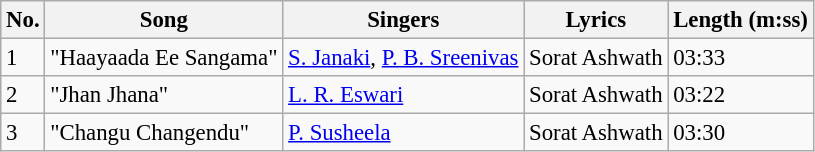<table class="wikitable" style="font-size:95%;">
<tr>
<th>No.</th>
<th>Song</th>
<th>Singers</th>
<th>Lyrics</th>
<th>Length (m:ss)</th>
</tr>
<tr>
<td>1</td>
<td>"Haayaada Ee Sangama"</td>
<td><a href='#'>S. Janaki</a>, <a href='#'>P. B. Sreenivas</a></td>
<td>Sorat Ashwath</td>
<td>03:33</td>
</tr>
<tr>
<td>2</td>
<td>"Jhan Jhana"</td>
<td><a href='#'>L. R. Eswari</a></td>
<td>Sorat Ashwath</td>
<td>03:22</td>
</tr>
<tr>
<td>3</td>
<td>"Changu Changendu"</td>
<td><a href='#'>P. Susheela</a></td>
<td>Sorat Ashwath</td>
<td>03:30</td>
</tr>
</table>
